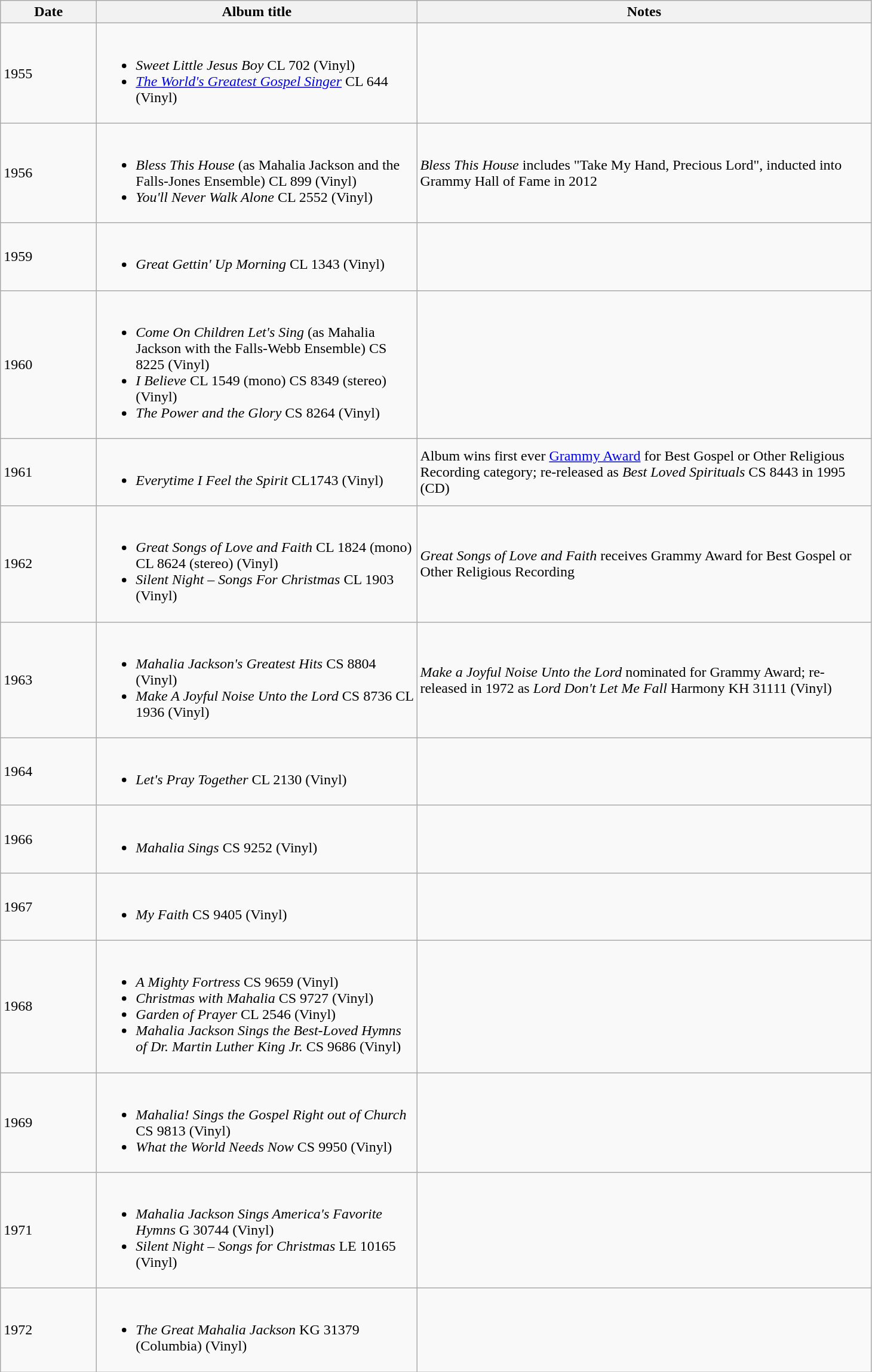<table class="wikitable">
<tr>
<th scope="col" style="width: 100px;">Date</th>
<th scope="col" style="width: 350px;">Album title</th>
<th scope="col" style="width: 500px;">Notes</th>
</tr>
<tr>
<td>1955</td>
<td><br><ul><li><em>Sweet Little Jesus Boy</em> CL 702 (Vinyl)</li><li><em><a href='#'>The World's Greatest Gospel Singer</a></em> CL 644 (Vinyl)</li></ul></td>
<td></td>
</tr>
<tr>
<td>1956</td>
<td><br><ul><li><em>Bless This House</em> (as Mahalia Jackson and the Falls-Jones Ensemble) CL 899 (Vinyl)</li><li><em>You'll Never Walk Alone</em> CL 2552 (Vinyl)</li></ul></td>
<td><em>Bless This House</em> includes "Take My Hand, Precious Lord", inducted into Grammy Hall of Fame in 2012</td>
</tr>
<tr>
<td>1959</td>
<td><br><ul><li><em>Great Gettin' Up Morning</em> CL 1343 (Vinyl)</li></ul></td>
<td></td>
</tr>
<tr>
<td>1960</td>
<td><br><ul><li><em>Come On Children Let's Sing</em> (as Mahalia Jackson with the Falls-Webb Ensemble) CS 8225 (Vinyl)</li><li><em>I Believe</em> CL 1549 (mono) CS 8349 (stereo) (Vinyl)</li><li><em>The Power and the Glory</em> CS 8264 (Vinyl)</li></ul></td>
<td></td>
</tr>
<tr>
<td>1961</td>
<td><br><ul><li><em>Everytime I Feel the Spirit</em> CL1743 (Vinyl)</li></ul></td>
<td>Album wins first ever <a href='#'>Grammy Award</a> for Best Gospel or Other Religious Recording category; re-released as <em>Best Loved Spirituals</em> CS 8443 in 1995 (CD)</td>
</tr>
<tr>
<td>1962</td>
<td><br><ul><li><em>Great Songs of Love and Faith</em> CL 1824 (mono) CL 8624 (stereo) (Vinyl)</li><li><em>Silent Night – Songs For Christmas</em> CL 1903 (Vinyl)</li></ul></td>
<td><em>Great Songs of Love and Faith</em> receives Grammy Award for Best Gospel or Other Religious Recording</td>
</tr>
<tr>
<td>1963</td>
<td><br><ul><li><em>Mahalia Jackson's Greatest Hits</em> CS 8804 (Vinyl)</li><li><em>Make A Joyful Noise Unto the Lord</em> CS 8736 CL 1936 (Vinyl)</li></ul></td>
<td><em>Make a Joyful Noise Unto the Lord</em> nominated for Grammy Award; re-released in 1972 as <em>Lord Don't Let Me Fall</em> Harmony KH 31111 (Vinyl)</td>
</tr>
<tr>
<td>1964</td>
<td><br><ul><li><em>Let's Pray Together</em> CL 2130 (Vinyl)</li></ul></td>
<td></td>
</tr>
<tr>
<td>1966</td>
<td><br><ul><li><em>Mahalia Sings</em> CS 9252 (Vinyl)</li></ul></td>
<td></td>
</tr>
<tr>
<td>1967</td>
<td><br><ul><li><em>My Faith</em> CS 9405 (Vinyl)</li></ul></td>
<td></td>
</tr>
<tr>
<td>1968</td>
<td><br><ul><li><em>A Mighty Fortress</em> CS 9659 (Vinyl)</li><li><em>Christmas with Mahalia</em> CS 9727 (Vinyl)</li><li><em>Garden of Prayer</em> CL 2546 (Vinyl)</li><li><em>Mahalia Jackson Sings the Best-Loved Hymns of Dr. Martin Luther King Jr.</em> CS 9686 (Vinyl)</li></ul></td>
<td></td>
</tr>
<tr>
<td>1969</td>
<td><br><ul><li><em>Mahalia! Sings the Gospel Right out of Church</em> CS 9813 (Vinyl)</li><li><em>What the World Needs Now</em> CS 9950 (Vinyl)</li></ul></td>
<td></td>
</tr>
<tr>
<td>1971</td>
<td><br><ul><li><em>Mahalia Jackson Sings America's Favorite Hymns</em> G 30744 (Vinyl)</li><li><em>Silent Night – Songs for Christmas</em> LE 10165 (Vinyl)</li></ul></td>
<td></td>
</tr>
<tr>
<td>1972</td>
<td><br><ul><li><em>The Great Mahalia Jackson</em> KG 31379 (Columbia) (Vinyl)</li></ul></td>
<td></td>
</tr>
</table>
